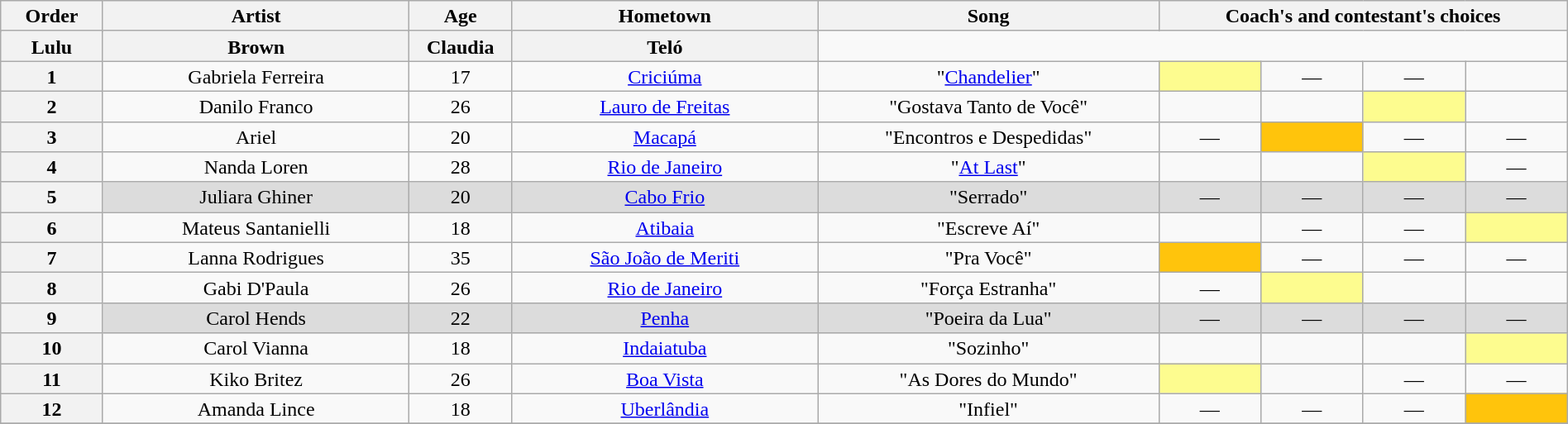<table class="wikitable" style="text-align:center; line-height:17px; width:100%;">
<tr>
<th scope="col" rowspan="2" style="width:04%;">Order</th>
<th scope="col" rowspan="2" style="width:18%;">Artist</th>
<th scope="col" rowspan="2" style="width:05%;">Age</th>
<th scope="col" rowspan="2" style="width:18%;">Hometown</th>
<th scope="col" rowspan="2" style="width:20%;">Song</th>
<th scope="col" colspan="4" style="width:24%;">Coach's and contestant's choices</th>
</tr>
<tr>
</tr>
<tr>
<th style="width:06%;">Lulu</th>
<th style="width:06%;">Brown</th>
<th style="width:06%;">Claudia</th>
<th style="width:06%;">Teló</th>
</tr>
<tr>
<th>1</th>
<td>Gabriela Ferreira</td>
<td>17</td>
<td><a href='#'>Criciúma</a></td>
<td>"<a href='#'>Chandelier</a>"</td>
<td bgcolor="FDFC8F"><strong></strong></td>
<td>—</td>
<td>—</td>
<td><strong></strong></td>
</tr>
<tr>
<th>2</th>
<td>Danilo Franco</td>
<td>26</td>
<td><a href='#'>Lauro de Freitas</a></td>
<td>"Gostava Tanto de Você"</td>
<td><strong></strong></td>
<td><strong></strong></td>
<td bgcolor="FDFC8F"><strong></strong></td>
<td><strong></strong></td>
</tr>
<tr>
<th>3</th>
<td>Ariel</td>
<td>20</td>
<td><a href='#'>Macapá</a></td>
<td>"Encontros e Despedidas"</td>
<td>—</td>
<td bgcolor="FFC40C"><strong></strong></td>
<td>—</td>
<td>—</td>
</tr>
<tr>
<th>4</th>
<td>Nanda Loren</td>
<td>28</td>
<td><a href='#'>Rio de Janeiro</a></td>
<td>"<a href='#'>At Last</a>"</td>
<td><strong></strong></td>
<td><strong></strong></td>
<td bgcolor="FDFC8F"><strong></strong></td>
<td>—</td>
</tr>
<tr bgcolor="DCDCDC">
<th>5</th>
<td>Juliara Ghiner</td>
<td>20</td>
<td><a href='#'>Cabo Frio</a></td>
<td>"Serrado"</td>
<td>—</td>
<td>—</td>
<td>—</td>
<td>—</td>
</tr>
<tr>
<th>6</th>
<td>Mateus Santanielli</td>
<td>18</td>
<td><a href='#'>Atibaia</a></td>
<td>"Escreve Aí"</td>
<td><strong></strong></td>
<td>—</td>
<td>—</td>
<td bgcolor="FDFC8F"><strong></strong></td>
</tr>
<tr>
<th>7</th>
<td>Lanna Rodrigues</td>
<td>35</td>
<td><a href='#'>São João de Meriti</a></td>
<td>"Pra Você"</td>
<td bgcolor="FFC40C"><strong></strong></td>
<td>—</td>
<td>—</td>
<td>—</td>
</tr>
<tr>
<th>8</th>
<td>Gabi D'Paula </td>
<td>26</td>
<td><a href='#'>Rio de Janeiro</a></td>
<td>"Força Estranha"</td>
<td>—</td>
<td bgcolor="FDFC8F"><strong></strong></td>
<td><strong></strong></td>
<td><strong></strong></td>
</tr>
<tr bgcolor="DCDCDC">
<th>9</th>
<td>Carol Hends</td>
<td>22</td>
<td><a href='#'>Penha</a></td>
<td>"Poeira da Lua"</td>
<td>—</td>
<td>—</td>
<td>—</td>
<td>—</td>
</tr>
<tr>
<th>10</th>
<td>Carol Vianna</td>
<td>18</td>
<td><a href='#'>Indaiatuba</a></td>
<td>"Sozinho"</td>
<td><strong></strong></td>
<td><strong></strong></td>
<td><strong></strong></td>
<td bgcolor="FDFC8F"><strong></strong></td>
</tr>
<tr>
<th>11</th>
<td>Kiko Britez</td>
<td>26</td>
<td><a href='#'>Boa Vista</a></td>
<td>"As Dores do Mundo"</td>
<td bgcolor="FDFC8F"><strong></strong></td>
<td><strong></strong></td>
<td>—</td>
<td>—</td>
</tr>
<tr>
<th>12</th>
<td>Amanda Lince</td>
<td>18</td>
<td><a href='#'>Uberlândia</a></td>
<td>"Infiel"</td>
<td>—</td>
<td>—</td>
<td>—</td>
<td bgcolor="FFC40C"><strong></strong></td>
</tr>
<tr>
</tr>
</table>
